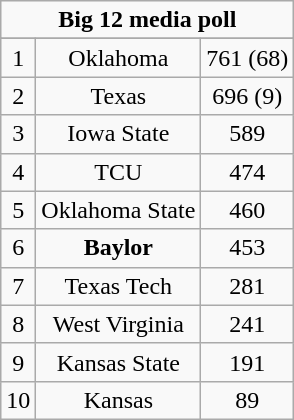<table class="wikitable" style="display: inline-table;">
<tr>
<td align="center" Colspan="3"><strong>Big 12 media poll</strong></td>
</tr>
<tr align="center">
</tr>
<tr align="center">
<td>1</td>
<td>Oklahoma</td>
<td>761 (68)</td>
</tr>
<tr align="center">
<td>2</td>
<td>Texas</td>
<td>696 (9)</td>
</tr>
<tr align="center">
<td>3</td>
<td>Iowa State</td>
<td>589</td>
</tr>
<tr align="center">
<td>4</td>
<td>TCU</td>
<td>474</td>
</tr>
<tr align="center">
<td>5</td>
<td>Oklahoma State</td>
<td>460</td>
</tr>
<tr align="center">
<td>6</td>
<td><strong>Baylor</strong></td>
<td>453</td>
</tr>
<tr align="center">
<td>7</td>
<td>Texas Tech</td>
<td>281</td>
</tr>
<tr align="center">
<td>8</td>
<td>West Virginia</td>
<td>241</td>
</tr>
<tr align="center">
<td>9</td>
<td>Kansas State</td>
<td>191</td>
</tr>
<tr align="center">
<td>10</td>
<td>Kansas</td>
<td>89</td>
</tr>
</table>
